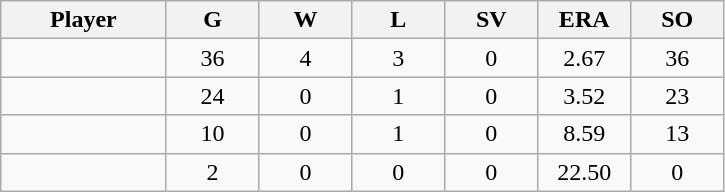<table class="wikitable sortable">
<tr>
<th bgcolor="#DDDDFF" width="16%">Player</th>
<th bgcolor="#DDDDFF" width="9%">G</th>
<th bgcolor="#DDDDFF" width="9%">W</th>
<th bgcolor="#DDDDFF" width="9%">L</th>
<th bgcolor="#DDDDFF" width="9%">SV</th>
<th bgcolor="#DDDDFF" width="9%">ERA</th>
<th bgcolor="#DDDDFF" width="9%">SO</th>
</tr>
<tr align="center">
<td></td>
<td>36</td>
<td>4</td>
<td>3</td>
<td>0</td>
<td>2.67</td>
<td>36</td>
</tr>
<tr align="center">
<td></td>
<td>24</td>
<td>0</td>
<td>1</td>
<td>0</td>
<td>3.52</td>
<td>23</td>
</tr>
<tr align="center">
<td></td>
<td>10</td>
<td>0</td>
<td>1</td>
<td>0</td>
<td>8.59</td>
<td>13</td>
</tr>
<tr align="center">
<td></td>
<td>2</td>
<td>0</td>
<td>0</td>
<td>0</td>
<td>22.50</td>
<td>0</td>
</tr>
</table>
